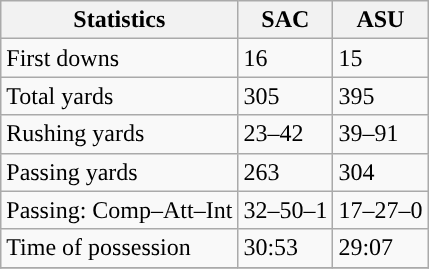<table class="wikitable" style="float: left;">
<tr>
<th>Statistics</th>
<th>SAC</th>
<th>ASU</th>
</tr>
<tr>
<td>First downs</td>
<td>16</td>
<td>15</td>
</tr>
<tr>
<td>Total yards</td>
<td>305</td>
<td>395</td>
</tr>
<tr>
<td>Rushing yards</td>
<td>23–42</td>
<td>39–91</td>
</tr>
<tr>
<td>Passing yards</td>
<td>263</td>
<td>304</td>
</tr>
<tr>
<td>Passing: Comp–Att–Int</td>
<td>32–50–1</td>
<td>17–27–0</td>
</tr>
<tr>
<td>Time of possession</td>
<td>30:53</td>
<td>29:07</td>
</tr>
<tr>
</tr>
</table>
